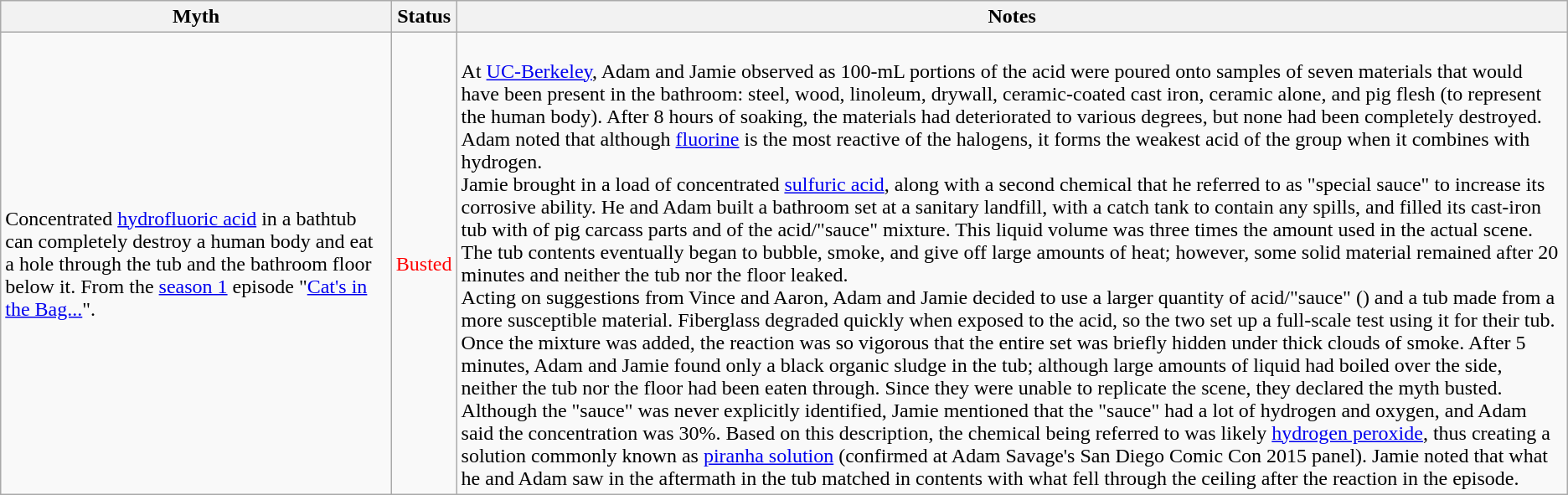<table class="wikitable plainrowheaders">
<tr>
<th scope"col">Myth</th>
<th scope"col">Status</th>
<th scope"col">Notes</th>
</tr>
<tr>
<td scope"row">Concentrated <a href='#'>hydrofluoric acid</a> in a bathtub can completely destroy a human body and eat a hole through the tub and the bathroom floor below it. From the <a href='#'>season 1</a> episode "<a href='#'>Cat's in the Bag...</a>".</td>
<td style="color:red">Busted</td>
<td><br>At <a href='#'>UC-Berkeley</a>, Adam and Jamie observed as 100-mL portions of the acid were poured onto samples of seven materials that would have been present in the bathroom: steel, wood, linoleum, drywall, ceramic-coated cast iron, ceramic alone, and pig flesh (to represent the human body). After 8 hours of soaking, the materials had deteriorated to various degrees, but none had been completely destroyed. Adam noted that although <a href='#'>fluorine</a> is the most reactive of the halogens, it forms the weakest acid of the group when it combines with hydrogen.<br>Jamie brought in a load of concentrated <a href='#'>sulfuric acid</a>, along with a second chemical that he referred to as "special sauce" to increase its corrosive ability. He and Adam built a bathroom set at a sanitary landfill, with a catch tank to contain any spills, and filled its cast-iron tub with  of pig carcass parts and  of the acid/"sauce" mixture. This liquid volume was three times the amount used in the actual scene. The tub contents eventually began to bubble, smoke, and give off large amounts of heat; however, some solid material remained after 20 minutes and neither the tub nor the floor leaked.<br>Acting on suggestions from Vince and Aaron, Adam and Jamie decided to use a larger quantity of acid/"sauce" () and a tub made from a more susceptible material. Fiberglass degraded quickly when exposed to the acid, so the two set up a full-scale test using it for their tub. Once the mixture was added, the reaction was so vigorous that the entire set was briefly hidden under thick clouds of smoke. After 5 minutes, Adam and Jamie found only a black organic sludge in the tub; although large amounts of liquid had boiled over the side, neither the tub nor the floor had been eaten through. Since they were unable to replicate the scene, they declared the myth busted.<br>Although the "sauce" was never explicitly identified, Jamie mentioned that the "sauce" had a lot of hydrogen and oxygen, and Adam said the concentration was 30%. Based on this description, the chemical being referred to was likely <a href='#'>hydrogen peroxide</a>, thus creating a solution commonly known as <a href='#'>piranha solution</a> (confirmed at Adam Savage's San Diego Comic Con 2015 panel). Jamie noted that what he and Adam saw in the aftermath in the tub matched in contents with what fell through the ceiling after the reaction in the episode.</td>
</tr>
</table>
